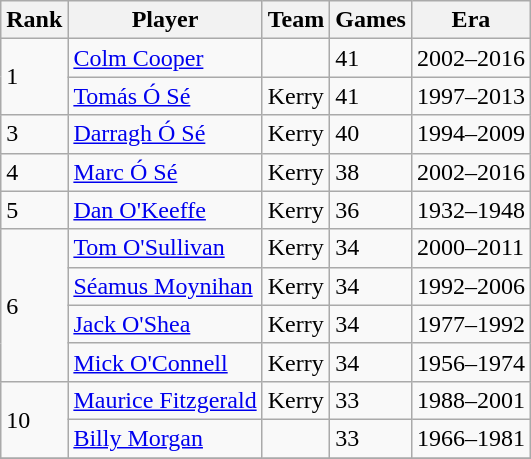<table class="wikitable">
<tr>
<th>Rank</th>
<th>Player</th>
<th>Team</th>
<th>Games</th>
<th>Era</th>
</tr>
<tr>
<td rowspan=2>1</td>
<td style="text-align:left;"><a href='#'>Colm Cooper</a></td>
<td></td>
<td>41</td>
<td>2002–2016</td>
</tr>
<tr>
<td style="text-align:left;"><a href='#'>Tomás Ó Sé</a></td>
<td>Kerry</td>
<td>41</td>
<td>1997–2013</td>
</tr>
<tr>
<td>3</td>
<td style="text-align:left;"><a href='#'>Darragh Ó Sé</a></td>
<td>Kerry</td>
<td>40</td>
<td>1994–2009</td>
</tr>
<tr>
<td>4</td>
<td style="text-align:left;"><a href='#'>Marc Ó Sé</a></td>
<td>Kerry</td>
<td>38</td>
<td>2002–2016</td>
</tr>
<tr>
<td>5</td>
<td style="text-align:left;"><a href='#'>Dan O'Keeffe</a></td>
<td>Kerry</td>
<td>36</td>
<td>1932–1948</td>
</tr>
<tr>
<td rowspan=4>6</td>
<td style="text-align:left;"><a href='#'>Tom O'Sullivan</a></td>
<td>Kerry</td>
<td>34</td>
<td>2000–2011</td>
</tr>
<tr>
<td style="text-align:left;"><a href='#'>Séamus Moynihan</a></td>
<td>Kerry</td>
<td>34</td>
<td>1992–2006</td>
</tr>
<tr>
<td style="text-align:left;"><a href='#'>Jack O'Shea</a></td>
<td>Kerry</td>
<td>34</td>
<td>1977–1992</td>
</tr>
<tr>
<td style="text-align:left;"><a href='#'>Mick O'Connell</a></td>
<td>Kerry</td>
<td>34</td>
<td>1956–1974</td>
</tr>
<tr>
<td rowspan=2>10</td>
<td style="text-align:left;"><a href='#'>Maurice Fitzgerald</a></td>
<td>Kerry</td>
<td>33</td>
<td>1988–2001</td>
</tr>
<tr>
<td style="text-align:left;"><a href='#'>Billy Morgan</a></td>
<td></td>
<td>33</td>
<td>1966–1981</td>
</tr>
<tr>
</tr>
</table>
